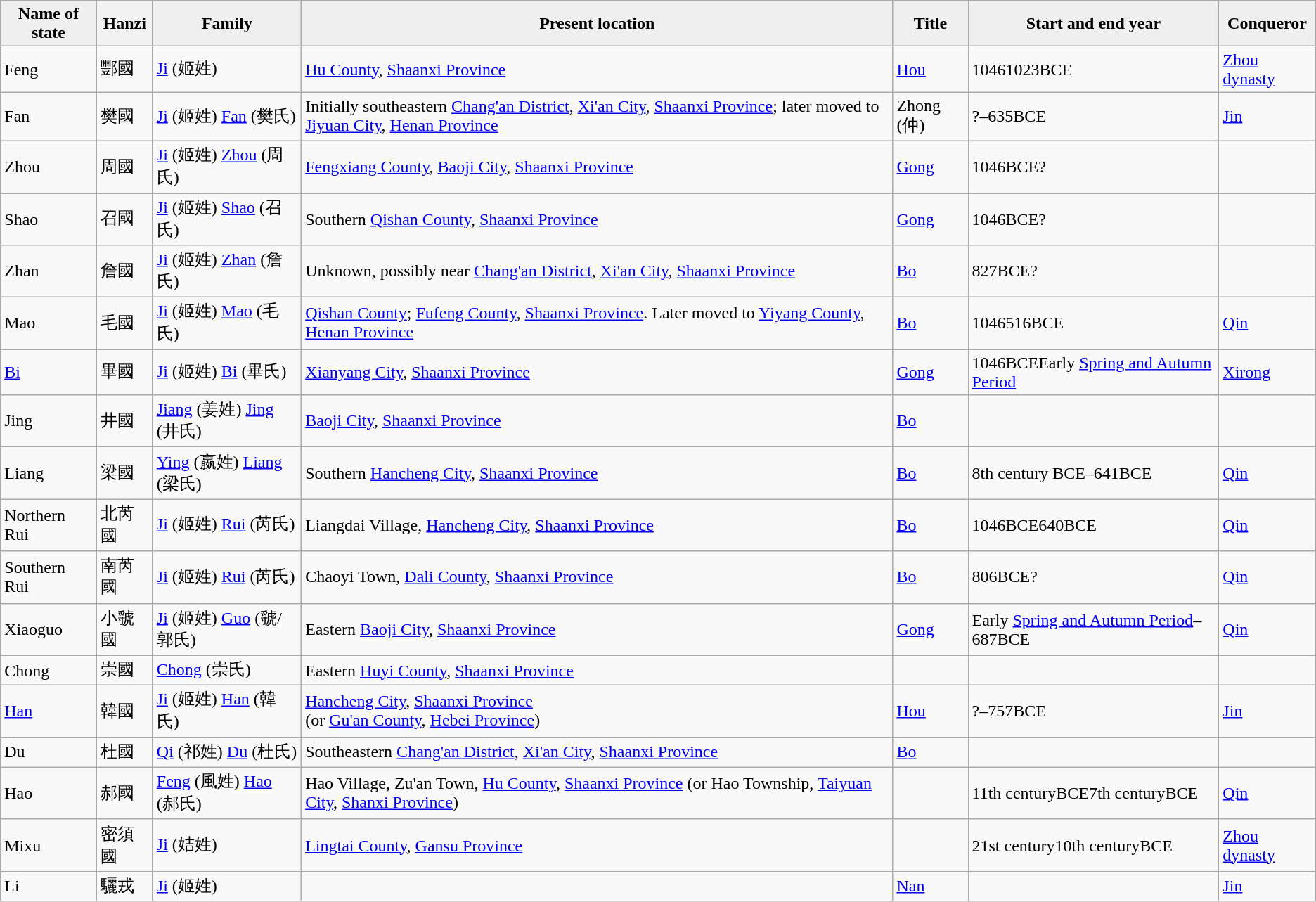<table class="wikitable">
<tr>
<th style="background:#efefef;">Name of state</th>
<th>Hanzi</th>
<th style="background:#efefef;">Family</th>
<th style="background:#efefef;">Present location</th>
<th style="background:#efefef;">Title</th>
<th style="background:#efefef;">Start and end year</th>
<th style="background:#efefef;">Conqueror</th>
</tr>
<tr --->
<td>Feng</td>
<td>酆國</td>
<td><a href='#'>Ji</a> (姬姓)</td>
<td><a href='#'>Hu County</a>, <a href='#'>Shaanxi Province</a></td>
<td><a href='#'>Hou</a></td>
<td>10461023BCE</td>
<td><a href='#'>Zhou dynasty</a></td>
</tr>
<tr ---->
<td>Fan</td>
<td>樊國</td>
<td><a href='#'>Ji</a> (姬姓) <a href='#'>Fan</a> (樊氏)</td>
<td>Initially southeastern <a href='#'>Chang'an District</a>, <a href='#'>Xi'an City</a>, <a href='#'>Shaanxi Province</a>; later moved to <a href='#'>Jiyuan City</a>, <a href='#'>Henan Province</a></td>
<td>Zhong (仲)</td>
<td>?–635BCE</td>
<td><a href='#'>Jin</a></td>
</tr>
<tr ---->
<td>Zhou</td>
<td>周國</td>
<td><a href='#'>Ji</a> (姬姓) <a href='#'>Zhou</a> (周氏)</td>
<td><a href='#'>Fengxiang County</a>, <a href='#'>Baoji City</a>, <a href='#'>Shaanxi Province</a></td>
<td><a href='#'>Gong</a></td>
<td>1046BCE?</td>
<td></td>
</tr>
<tr ---->
<td>Shao</td>
<td>召國</td>
<td><a href='#'>Ji</a> (姬姓) <a href='#'>Shao</a> (召氏)</td>
<td>Southern <a href='#'>Qishan County</a>, <a href='#'>Shaanxi Province</a></td>
<td><a href='#'>Gong</a></td>
<td>1046BCE?</td>
<td></td>
</tr>
<tr ---->
<td>Zhan</td>
<td>詹國</td>
<td><a href='#'>Ji</a> (姬姓) <a href='#'>Zhan</a> (詹氏)</td>
<td>Unknown, possibly near <a href='#'>Chang'an District</a>, <a href='#'>Xi'an City</a>, <a href='#'>Shaanxi Province</a></td>
<td><a href='#'>Bo</a></td>
<td>827BCE?</td>
<td></td>
</tr>
<tr ---->
<td>Mao</td>
<td>毛國</td>
<td><a href='#'>Ji</a> (姬姓) <a href='#'>Mao</a> (毛氏)</td>
<td><a href='#'>Qishan County</a>; <a href='#'>Fufeng County</a>, <a href='#'>Shaanxi Province</a>. Later moved to <a href='#'>Yiyang County</a>, <a href='#'>Henan Province</a></td>
<td><a href='#'>Bo</a></td>
<td>1046516BCE</td>
<td><a href='#'>Qin</a></td>
</tr>
<tr ---->
<td><a href='#'>Bi</a></td>
<td>畢國</td>
<td><a href='#'>Ji</a> (姬姓) <a href='#'>Bi</a> (畢氏)</td>
<td><a href='#'>Xianyang City</a>, <a href='#'>Shaanxi Province</a></td>
<td><a href='#'>Gong</a></td>
<td>1046BCEEarly <a href='#'>Spring and Autumn Period</a></td>
<td><a href='#'>Xirong</a></td>
</tr>
<tr ---->
<td>Jing</td>
<td>井國</td>
<td><a href='#'>Jiang</a> (姜姓) <a href='#'>Jing</a> (井氏)</td>
<td><a href='#'>Baoji City</a>, <a href='#'>Shaanxi Province</a></td>
<td><a href='#'>Bo</a></td>
<td></td>
<td></td>
</tr>
<tr ---->
<td>Liang</td>
<td>梁國</td>
<td><a href='#'>Ying</a> (嬴姓) <a href='#'>Liang</a> (梁氏)</td>
<td>Southern <a href='#'>Hancheng City</a>, <a href='#'>Shaanxi Province</a></td>
<td><a href='#'>Bo</a></td>
<td>8th century BCE–641BCE</td>
<td><a href='#'>Qin</a></td>
</tr>
<tr ---->
<td>Northern Rui</td>
<td>北芮國</td>
<td><a href='#'>Ji</a> (姬姓) <a href='#'>Rui</a> (芮氏)</td>
<td>Liangdai Village, <a href='#'>Hancheng City</a>, <a href='#'>Shaanxi Province</a></td>
<td><a href='#'>Bo</a></td>
<td>1046BCE640BCE</td>
<td><a href='#'>Qin</a></td>
</tr>
<tr ---->
<td>Southern Rui</td>
<td>南芮國</td>
<td><a href='#'>Ji</a> (姬姓) <a href='#'>Rui</a> (芮氏)</td>
<td>Chaoyi Town, <a href='#'>Dali County</a>, <a href='#'>Shaanxi Province</a></td>
<td><a href='#'>Bo</a></td>
<td>806BCE?</td>
<td><a href='#'>Qin</a></td>
</tr>
<tr ---->
<td>Xiaoguo</td>
<td>小虢國</td>
<td><a href='#'>Ji</a> (姬姓) <a href='#'>Guo</a> (虢/郭氏)</td>
<td>Eastern <a href='#'>Baoji City</a>, <a href='#'>Shaanxi Province</a></td>
<td><a href='#'>Gong</a></td>
<td>Early <a href='#'>Spring and Autumn Period</a>–687BCE</td>
<td><a href='#'>Qin</a></td>
</tr>
<tr ---->
<td>Chong</td>
<td>崇國</td>
<td><a href='#'>Chong</a> (崇氏)</td>
<td>Eastern <a href='#'>Huyi County</a>, <a href='#'>Shaanxi Province</a></td>
<td></td>
<td></td>
<td></td>
</tr>
<tr ---->
<td><a href='#'>Han</a></td>
<td>韓國</td>
<td><a href='#'>Ji</a> (姬姓) <a href='#'>Han</a> (韓氏)</td>
<td><a href='#'>Hancheng City</a>, <a href='#'>Shaanxi Province</a><br>(or <a href='#'>Gu'an County</a>, <a href='#'>Hebei Province</a>)</td>
<td><a href='#'>Hou</a></td>
<td>?–757BCE</td>
<td><a href='#'>Jin</a></td>
</tr>
<tr ---->
<td>Du</td>
<td>杜國</td>
<td><a href='#'>Qi</a> (祁姓) <a href='#'>Du</a> (杜氏)</td>
<td>Southeastern <a href='#'>Chang'an District</a>, <a href='#'>Xi'an City</a>, <a href='#'>Shaanxi Province</a></td>
<td><a href='#'>Bo</a></td>
<td></td>
<td></td>
</tr>
<tr ---->
<td>Hao</td>
<td>郝國</td>
<td><a href='#'>Feng</a> (風姓) <a href='#'>Hao</a> (郝氏)</td>
<td>Hao Village, Zu'an Town, <a href='#'>Hu County</a>, <a href='#'>Shaanxi Province</a> (or Hao Township, <a href='#'>Taiyuan City</a>, <a href='#'>Shanxi Province</a>)</td>
<td></td>
<td>11th centuryBCE7th centuryBCE</td>
<td><a href='#'>Qin</a></td>
</tr>
<tr ---->
<td>Mixu</td>
<td>密須國</td>
<td><a href='#'>Ji</a> (姞姓)</td>
<td><a href='#'>Lingtai County</a>, <a href='#'>Gansu Province</a></td>
<td></td>
<td> 21st century10th centuryBCE</td>
<td><a href='#'>Zhou dynasty</a></td>
</tr>
<tr ---->
<td>Li</td>
<td>驪戎</td>
<td><a href='#'>Ji</a> (姬姓)</td>
<td></td>
<td><a href='#'>Nan</a></td>
<td></td>
<td><a href='#'>Jin</a></td>
</tr>
</table>
